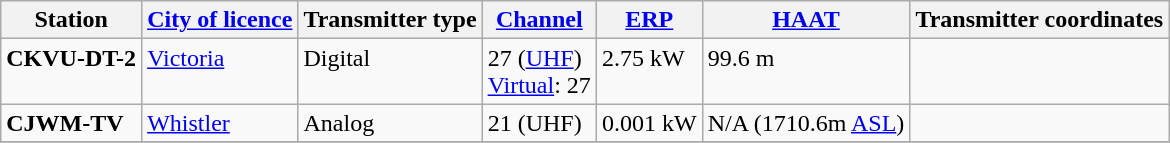<table class="wikitable">
<tr>
<th>Station</th>
<th><a href='#'>City of licence</a></th>
<th>Transmitter type</th>
<th><a href='#'>Channel</a></th>
<th><a href='#'>ERP</a></th>
<th><a href='#'>HAAT</a></th>
<th>Transmitter coordinates</th>
</tr>
<tr style="vertical-align: top; text-align: left;">
<td><strong>CKVU-DT-2</strong></td>
<td><a href='#'>Victoria</a></td>
<td>Digital</td>
<td>27 (<a href='#'>UHF</a>)<br><a href='#'>Virtual</a>: 27</td>
<td>2.75 kW</td>
<td>99.6 m</td>
<td></td>
</tr>
<tr style="vertical-align: top; text-align: left;">
<td><strong>CJWM-TV</strong></td>
<td><a href='#'>Whistler</a></td>
<td>Analog</td>
<td>21 (UHF)</td>
<td>0.001 kW</td>
<td>N/A (1710.6m <a href='#'>ASL</a>)</td>
<td></td>
</tr>
<tr style="vertical-align: top; text-align: left;">
</tr>
</table>
